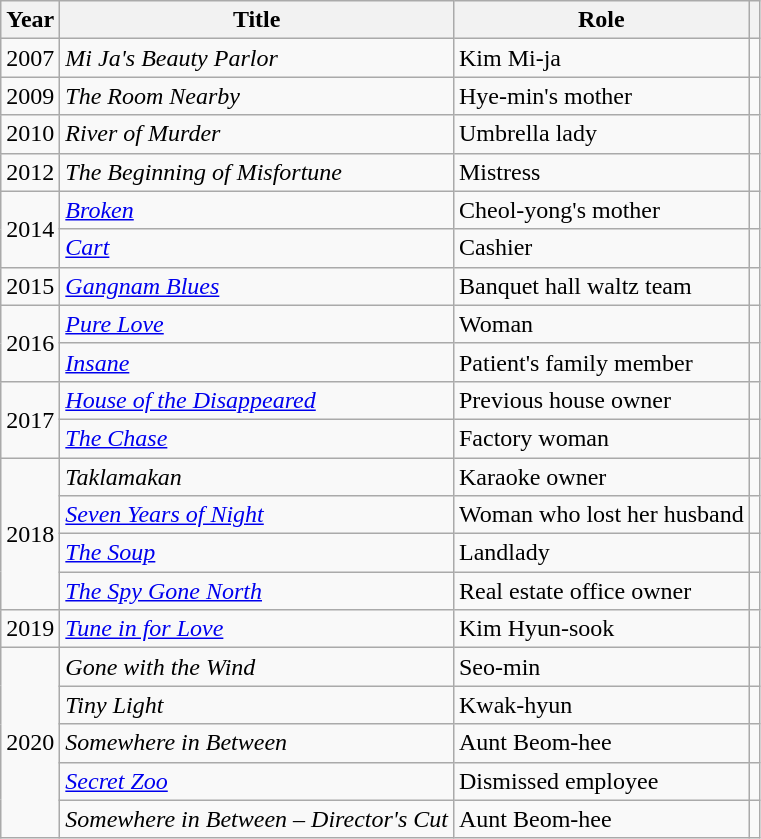<table class="wikitable">
<tr>
<th>Year</th>
<th>Title</th>
<th>Role</th>
<th></th>
</tr>
<tr>
<td>2007</td>
<td><em>Mi Ja's Beauty Parlor</em></td>
<td>Kim Mi-ja</td>
<td></td>
</tr>
<tr>
<td>2009</td>
<td><em>The Room Nearby</em></td>
<td>Hye-min's mother</td>
<td></td>
</tr>
<tr>
<td>2010</td>
<td><em>River of Murder</em></td>
<td>Umbrella lady</td>
<td></td>
</tr>
<tr>
<td>2012</td>
<td><em>The Beginning of Misfortune</em></td>
<td>Mistress</td>
<td></td>
</tr>
<tr>
<td rowspan="2">2014</td>
<td><em><a href='#'>Broken</a></em></td>
<td>Cheol-yong's mother</td>
<td></td>
</tr>
<tr>
<td><em><a href='#'>Cart</a></em></td>
<td>Cashier</td>
<td></td>
</tr>
<tr>
<td>2015</td>
<td><em><a href='#'>Gangnam Blues</a></em></td>
<td>Banquet hall waltz team</td>
<td></td>
</tr>
<tr>
<td rowspan="2">2016</td>
<td><em><a href='#'>Pure Love</a></em></td>
<td>Woman</td>
<td></td>
</tr>
<tr>
<td><em><a href='#'>Insane</a></em></td>
<td>Patient's family member</td>
<td></td>
</tr>
<tr>
<td rowspan="2">2017</td>
<td><em><a href='#'>House of the Disappeared</a></em></td>
<td>Previous house owner</td>
<td></td>
</tr>
<tr>
<td><em><a href='#'>The Chase</a></em></td>
<td>Factory woman</td>
<td></td>
</tr>
<tr>
<td rowspan="4">2018</td>
<td><em>Taklamakan</em></td>
<td>Karaoke owner</td>
<td></td>
</tr>
<tr>
<td><em><a href='#'>Seven Years of Night</a></em></td>
<td>Woman who lost her husband</td>
<td></td>
</tr>
<tr>
<td><em><a href='#'>The Soup</a></em></td>
<td>Landlady</td>
<td></td>
</tr>
<tr>
<td><em><a href='#'>The Spy Gone North</a></em></td>
<td>Real estate office owner</td>
<td></td>
</tr>
<tr>
<td>2019</td>
<td><em><a href='#'>Tune in for Love</a></em></td>
<td>Kim Hyun-sook</td>
<td></td>
</tr>
<tr>
<td rowspan="5">2020</td>
<td><em>Gone with the Wind</em></td>
<td>Seo-min</td>
<td></td>
</tr>
<tr>
<td><em>Tiny Light</em></td>
<td>Kwak-hyun</td>
<td></td>
</tr>
<tr>
<td><em>Somewhere in Between</em></td>
<td>Aunt Beom-hee</td>
<td></td>
</tr>
<tr>
<td><em><a href='#'>Secret Zoo</a></em></td>
<td>Dismissed employee</td>
<td></td>
</tr>
<tr>
<td><em>Somewhere in Between – Director's Cut</em></td>
<td>Aunt Beom-hee</td>
<td></td>
</tr>
</table>
